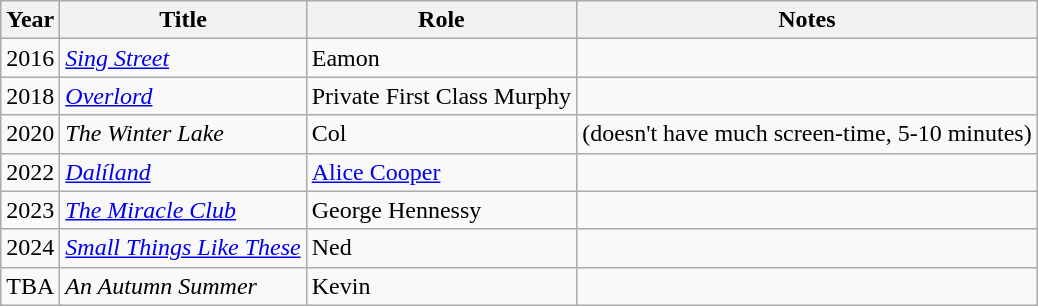<table class="wikitable sortable">
<tr>
<th>Year</th>
<th>Title</th>
<th>Role</th>
<th>Notes</th>
</tr>
<tr>
<td>2016</td>
<td><em><a href='#'>Sing Street</a></em></td>
<td>Eamon</td>
<td></td>
</tr>
<tr>
<td>2018</td>
<td><em><a href='#'>Overlord</a></em></td>
<td>Private First Class Murphy</td>
<td></td>
</tr>
<tr>
<td>2020</td>
<td><em>The Winter Lake</em></td>
<td>Col</td>
<td>(doesn't have much screen-time, 5-10 minutes)</td>
</tr>
<tr>
<td>2022</td>
<td><em><a href='#'>Dalíland</a></em></td>
<td><a href='#'>Alice Cooper</a></td>
<td></td>
</tr>
<tr>
<td>2023</td>
<td><em><a href='#'>The Miracle Club</a></em></td>
<td>George Hennessy</td>
<td></td>
</tr>
<tr>
<td>2024</td>
<td><em><a href='#'>Small Things Like These</a></em></td>
<td>Ned</td>
<td></td>
</tr>
<tr>
<td>TBA</td>
<td><em>An Autumn Summer</em></td>
<td>Kevin</td>
<td></td>
</tr>
</table>
